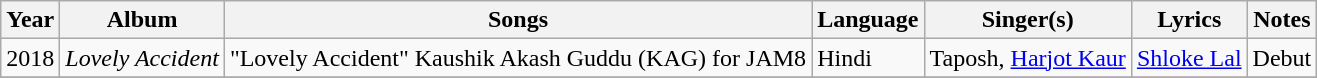<table class="wikitable sortable">
<tr>
<th>Year</th>
<th>Album</th>
<th>Songs</th>
<th>Language</th>
<th>Singer(s)</th>
<th>Lyrics</th>
<th>Notes</th>
</tr>
<tr>
<td rowspan="1">2018</td>
<td rowspan="1"><em>Lovely Accident</em></td>
<td>"Lovely Accident" Kaushik Akash Guddu (KAG) for JAM8</td>
<td rowspan="1">Hindi</td>
<td>Taposh, <a href='#'>Harjot Kaur</a></td>
<td><a href='#'>Shloke Lal</a></td>
<td rowspan="1">Debut</td>
</tr>
<tr>
</tr>
</table>
